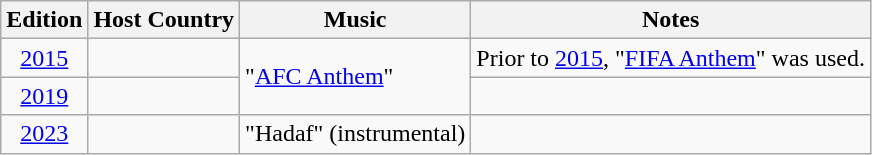<table class="wikitable">
<tr>
<th>Edition</th>
<th>Host Country</th>
<th>Music</th>
<th>Notes</th>
</tr>
<tr>
<td align=center><a href='#'>2015</a></td>
<td></td>
<td rowspan="2">"<a href='#'>AFC Anthem</a>"</td>
<td>Prior to <a href='#'>2015</a>, "<a href='#'>FIFA Anthem</a>" was used.</td>
</tr>
<tr>
<td align=center><a href='#'>2019</a></td>
<td></td>
<td></td>
</tr>
<tr>
<td align=center><a href='#'>2023</a></td>
<td></td>
<td>"Hadaf" (instrumental)</td>
</tr>
</table>
